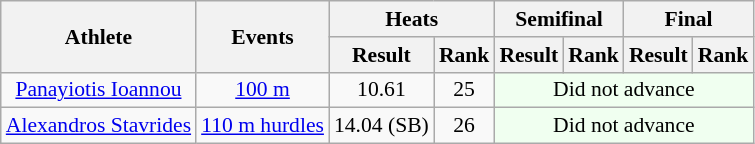<table class=wikitable style="text-align:center; font-size:90%">
<tr>
<th rowspan="2">Athlete</th>
<th rowspan="2">Events</th>
<th colspan="2">Heats</th>
<th colspan="2">Semifinal</th>
<th colspan="2">Final</th>
</tr>
<tr>
<th>Result</th>
<th>Rank</th>
<th>Result</th>
<th>Rank</th>
<th>Result</th>
<th>Rank</th>
</tr>
<tr>
<td><a href='#'>Panayiotis Ioannou</a></td>
<td><a href='#'>100 m</a></td>
<td>10.61</td>
<td>25</td>
<td colspan=4 bgcolor=honeydew>Did not advance</td>
</tr>
<tr>
<td><a href='#'>Alexandros Stavrides</a></td>
<td><a href='#'>110 m hurdles</a></td>
<td>14.04 (SB)</td>
<td>26</td>
<td colspan=4 bgcolor=honeydew>Did not advance</td>
</tr>
</table>
